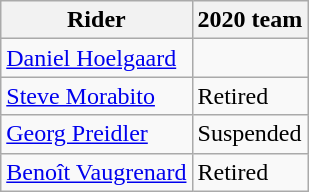<table class="wikitable">
<tr>
<th>Rider</th>
<th>2020 team</th>
</tr>
<tr>
<td><a href='#'>Daniel Hoelgaard</a></td>
<td></td>
</tr>
<tr>
<td><a href='#'>Steve Morabito</a></td>
<td>Retired</td>
</tr>
<tr>
<td><a href='#'>Georg Preidler</a></td>
<td>Suspended</td>
</tr>
<tr>
<td><a href='#'>Benoît Vaugrenard</a></td>
<td>Retired</td>
</tr>
</table>
